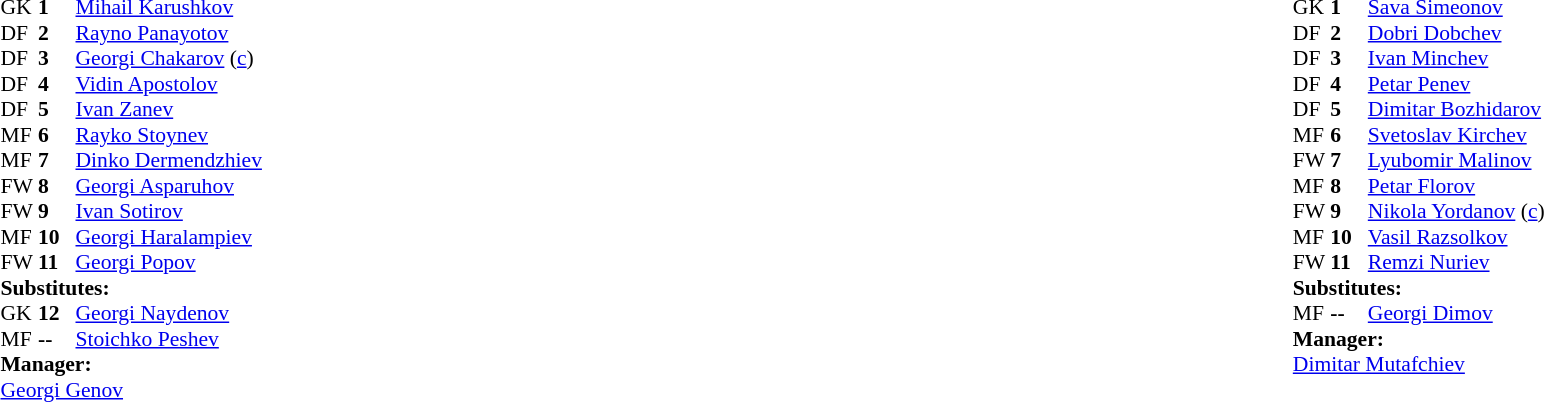<table style="width:100%">
<tr>
<td style="vertical-align:top;width:50%"><br><table style="font-size:90%" cellspacing="0" cellpadding="0">
<tr>
<th width="25"></th>
<th width="25"></th>
</tr>
<tr>
<td>GK</td>
<td><strong>1</strong></td>
<td> <a href='#'>Mihail Karushkov</a></td>
<td></td>
<td></td>
</tr>
<tr>
<td>DF</td>
<td><strong>2</strong></td>
<td> <a href='#'>Rayno Panayotov</a></td>
</tr>
<tr>
<td>DF</td>
<td><strong>3</strong></td>
<td> <a href='#'>Georgi Chakarov</a> (<a href='#'>c</a>)</td>
</tr>
<tr>
<td>DF</td>
<td><strong>4</strong></td>
<td> <a href='#'>Vidin Apostolov</a></td>
</tr>
<tr>
<td>DF</td>
<td><strong>5</strong></td>
<td> <a href='#'>Ivan Zanev</a></td>
</tr>
<tr>
<td>MF</td>
<td><strong>6</strong></td>
<td> <a href='#'>Rayko Stoynev</a></td>
</tr>
<tr>
<td>MF</td>
<td><strong>7</strong></td>
<td> <a href='#'>Dinko Dermendzhiev</a></td>
</tr>
<tr>
<td>FW</td>
<td><strong>8</strong></td>
<td> <a href='#'>Georgi Asparuhov</a></td>
</tr>
<tr>
<td>FW</td>
<td><strong>9</strong></td>
<td> <a href='#'>Ivan Sotirov</a></td>
</tr>
<tr>
<td>MF</td>
<td><strong>10</strong></td>
<td> <a href='#'>Georgi Haralampiev</a></td>
</tr>
<tr>
<td>FW</td>
<td><strong>11</strong></td>
<td> <a href='#'>Georgi Popov</a></td>
<td></td>
<td></td>
</tr>
<tr>
<td colspan=4><strong>Substitutes:</strong></td>
</tr>
<tr>
<td>GK</td>
<td><strong>12</strong></td>
<td> <a href='#'>Georgi Naydenov</a></td>
<td></td>
<td></td>
</tr>
<tr>
<td>MF</td>
<td><strong>--</strong></td>
<td> <a href='#'>Stoichko Peshev</a></td>
<td></td>
<td></td>
</tr>
<tr>
<td colspan=4><strong>Manager:</strong></td>
</tr>
<tr>
<td colspan="4"> <a href='#'>Georgi Genov</a></td>
</tr>
</table>
</td>
<td valign="top"></td>
<td valign="top" width="50%"><br><table cellspacing="0" cellpadding="0" style="font-size:90%;margin:auto">
<tr>
<th width="25"></th>
<th width="25"></th>
</tr>
<tr>
<td>GK</td>
<td><strong>1</strong></td>
<td> <a href='#'>Sava Simeonov</a></td>
</tr>
<tr>
<td>DF</td>
<td><strong>2</strong></td>
<td> <a href='#'>Dobri Dobchev</a></td>
</tr>
<tr>
<td>DF</td>
<td><strong>3</strong></td>
<td> <a href='#'>Ivan Minchev</a></td>
</tr>
<tr>
<td>DF</td>
<td><strong>4</strong></td>
<td> <a href='#'>Petar Penev</a></td>
</tr>
<tr>
<td>DF</td>
<td><strong>5</strong></td>
<td> <a href='#'>Dimitar Bozhidarov</a></td>
</tr>
<tr>
<td>MF</td>
<td><strong>6</strong></td>
<td> <a href='#'>Svetoslav Kirchev</a></td>
</tr>
<tr>
<td>FW</td>
<td><strong>7</strong></td>
<td> <a href='#'>Lyubomir Malinov</a></td>
</tr>
<tr>
<td>MF</td>
<td><strong>8</strong></td>
<td> <a href='#'>Petar Florov</a></td>
<td></td>
<td></td>
</tr>
<tr>
<td>FW</td>
<td><strong>9</strong></td>
<td> <a href='#'>Nikola Yordanov</a> (<a href='#'>c</a>)</td>
</tr>
<tr>
<td>MF</td>
<td><strong>10</strong></td>
<td> <a href='#'>Vasil Razsolkov</a></td>
</tr>
<tr>
<td>FW</td>
<td><strong>11</strong></td>
<td> <a href='#'>Remzi Nuriev</a></td>
</tr>
<tr>
<td colspan=4><strong>Substitutes:</strong></td>
</tr>
<tr>
<td>MF</td>
<td><strong>--</strong></td>
<td> <a href='#'>Georgi Dimov</a></td>
<td></td>
<td></td>
</tr>
<tr>
<td colspan=4><strong>Manager:</strong></td>
</tr>
<tr>
<td colspan="4"> <a href='#'>Dimitar Mutafchiev</a></td>
</tr>
</table>
</td>
</tr>
</table>
